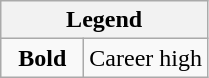<table class="wikitable" style="text-align:center;">
<tr>
<th colspan="2">Legend</th>
</tr>
<tr>
<td style="width:3em;"><strong>Bold</strong></td>
<td>Career high</td>
</tr>
</table>
